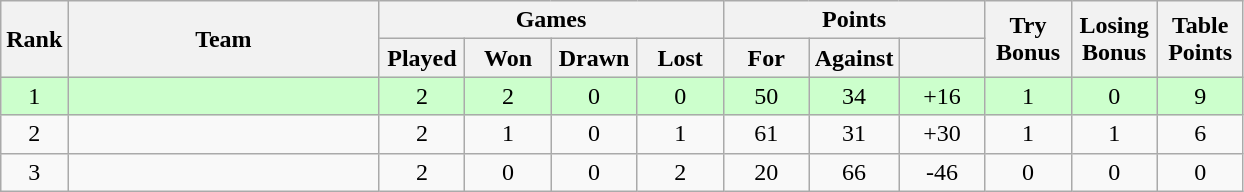<table class="wikitable"  style="text-align: center;">
<tr>
<th rowspan="2" width="20">Rank</th>
<th rowspan="2" width="200">Team</th>
<th colspan="4">Games</th>
<th colspan="3">Points</th>
<th rowspan="2" width="50">Try Bonus</th>
<th rowspan="2" width="50">Losing Bonus</th>
<th rowspan="2" width="50">Table Points</th>
</tr>
<tr>
<th width="50">Played</th>
<th width="50">Won</th>
<th width="50">Drawn</th>
<th width="50">Lost</th>
<th width="50">For</th>
<th width="50">Against</th>
<th width="50"></th>
</tr>
<tr bgcolor="#ccffcc">
<td>1</td>
<td align="left"></td>
<td>2</td>
<td>2</td>
<td>0</td>
<td>0</td>
<td>50</td>
<td>34</td>
<td>+16</td>
<td>1</td>
<td>0</td>
<td>9</td>
</tr>
<tr>
<td>2</td>
<td align="left"></td>
<td>2</td>
<td>1</td>
<td>0</td>
<td>1</td>
<td>61</td>
<td>31</td>
<td>+30</td>
<td>1</td>
<td>1</td>
<td>6</td>
</tr>
<tr>
<td>3</td>
<td align="left"></td>
<td>2</td>
<td>0</td>
<td>0</td>
<td>2</td>
<td>20</td>
<td>66</td>
<td>-46</td>
<td>0</td>
<td>0</td>
<td>0</td>
</tr>
</table>
